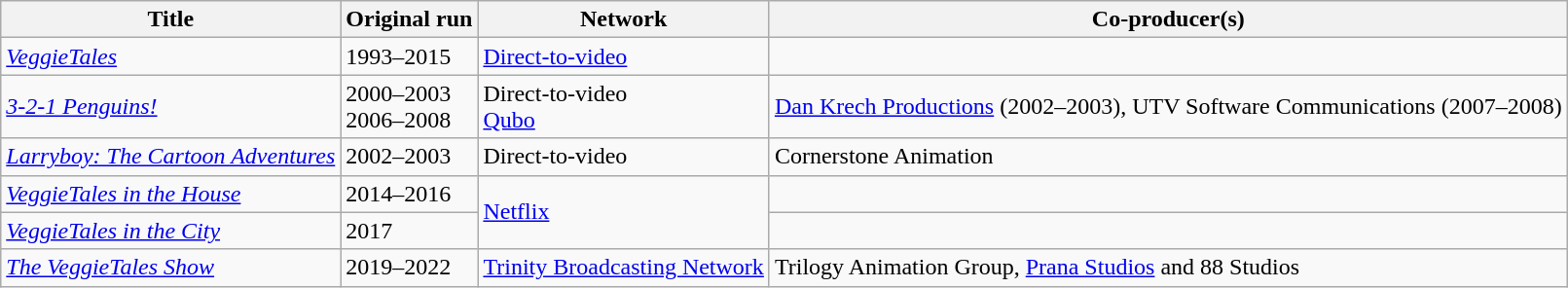<table class="wikitable sortable">
<tr>
<th>Title</th>
<th>Original run</th>
<th>Network</th>
<th>Co-producer(s)</th>
</tr>
<tr>
<td><em><a href='#'>VeggieTales</a></em></td>
<td>1993–2015</td>
<td><a href='#'>Direct-to-video</a></td>
<td></td>
</tr>
<tr>
<td><em><a href='#'>3-2-1 Penguins!</a></em></td>
<td>2000–2003<br>2006–2008</td>
<td>Direct-to-video<br><a href='#'>Qubo</a></td>
<td><a href='#'>Dan Krech Productions</a> (2002–2003), UTV Software Communications (2007–2008)</td>
</tr>
<tr>
<td><em><a href='#'>Larryboy: The Cartoon Adventures</a></em></td>
<td>2002–2003</td>
<td>Direct-to-video</td>
<td>Cornerstone Animation</td>
</tr>
<tr>
<td><em><a href='#'>VeggieTales in the House</a></em></td>
<td>2014–2016</td>
<td rowspan="2"><a href='#'>Netflix</a></td>
</tr>
<tr>
<td><em><a href='#'>VeggieTales in the City</a></em></td>
<td>2017</td>
<td></td>
</tr>
<tr>
<td><em><a href='#'>The VeggieTales Show</a></em></td>
<td>2019–2022</td>
<td><a href='#'>Trinity Broadcasting Network</a></td>
<td>Trilogy Animation Group, <a href='#'>Prana Studios</a> and 88 Studios</td>
</tr>
</table>
